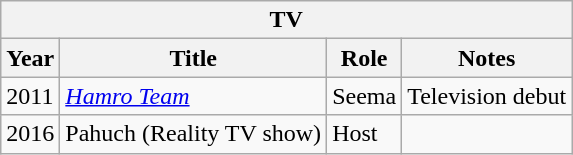<table class="wikitable">
<tr>
<th colspan=4>TV</th>
</tr>
<tr>
<th>Year</th>
<th>Title</th>
<th>Role</th>
<th>Notes</th>
</tr>
<tr>
<td>2011</td>
<td><em><a href='#'>Hamro Team</a></em></td>
<td>Seema</td>
<td>Television debut</td>
</tr>
<tr>
<td>2016</td>
<td>Pahuch (Reality TV show)</td>
<td>Host</td>
<td></td>
</tr>
</table>
